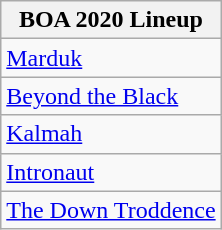<table class="wikitable">
<tr>
<th>BOA 2020 Lineup</th>
</tr>
<tr>
<td><a href='#'>Marduk</a></td>
</tr>
<tr>
<td><a href='#'>Beyond the Black</a></td>
</tr>
<tr>
<td><a href='#'>Kalmah</a></td>
</tr>
<tr>
<td><a href='#'>Intronaut</a></td>
</tr>
<tr>
<td><a href='#'>The Down Troddence</a></td>
</tr>
</table>
